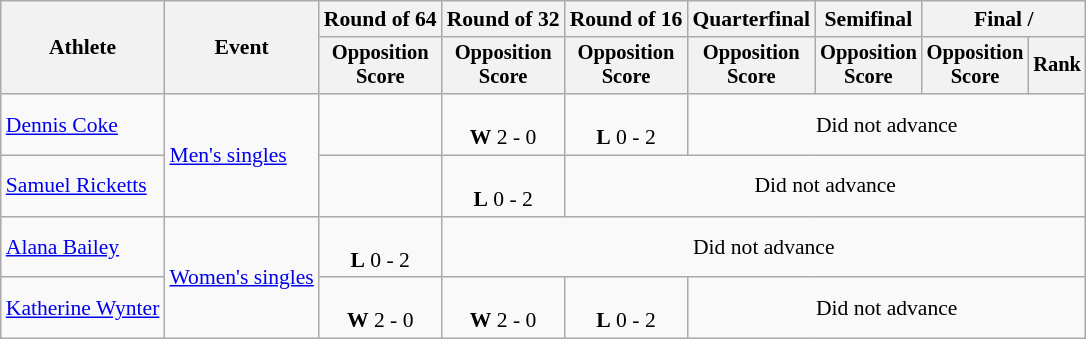<table class=wikitable style="font-size:90%">
<tr>
<th rowspan=2>Athlete</th>
<th rowspan=2>Event</th>
<th>Round of 64</th>
<th>Round of 32</th>
<th>Round of 16</th>
<th>Quarterfinal</th>
<th>Semifinal</th>
<th colspan=2>Final / </th>
</tr>
<tr style="font-size:95%">
<th>Opposition<br>Score</th>
<th>Opposition<br>Score</th>
<th>Opposition<br>Score</th>
<th>Opposition<br>Score</th>
<th>Opposition<br>Score</th>
<th>Opposition<br>Score</th>
<th>Rank</th>
</tr>
<tr align=center>
<td align=left><a href='#'>Dennis Coke</a></td>
<td align=left rowspan=2><a href='#'>Men's singles</a></td>
<td></td>
<td><br><strong>W</strong> 2 - 0</td>
<td><br><strong>L</strong> 0 - 2</td>
<td colspan=4>Did not advance</td>
</tr>
<tr align=center>
<td align=left><a href='#'>Samuel Ricketts</a></td>
<td></td>
<td><br><strong>L</strong> 0 - 2</td>
<td colspan=5>Did not advance</td>
</tr>
<tr align=center>
<td align=left><a href='#'>Alana Bailey</a></td>
<td align=left rowspan=2><a href='#'>Women's singles</a></td>
<td><br><strong>L</strong> 0 - 2</td>
<td colspan=6>Did not advance</td>
</tr>
<tr align=center>
<td align=left><a href='#'>Katherine Wynter</a></td>
<td><br><strong>W</strong> 2 - 0</td>
<td><br><strong>W</strong> 2 - 0</td>
<td><br><strong>L</strong> 0 - 2</td>
<td colspan=4>Did not advance</td>
</tr>
</table>
